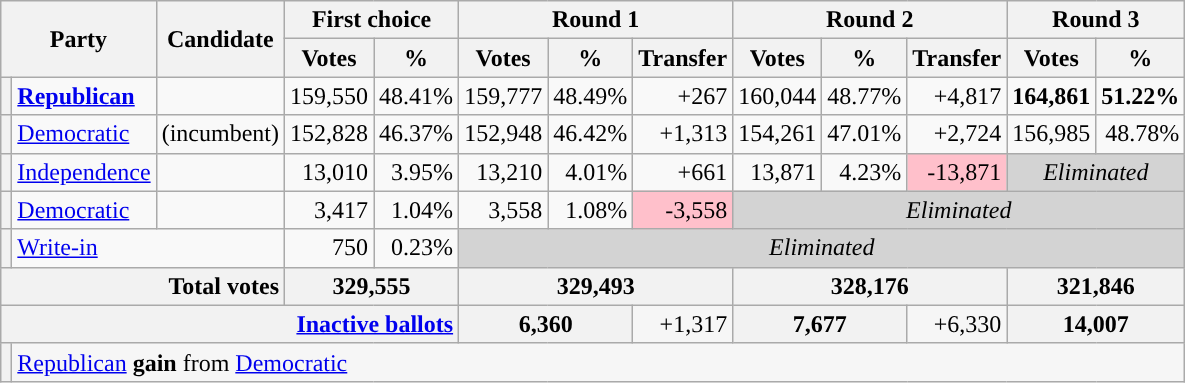<table class="wikitable sortable" style="text-align:right">
<tr>
<th colspan=2 rowspan=2>Party</th>
<th rowspan=2>Candidate</th>
<th colspan=2>First choice</th>
<th colspan=3>Round 1</th>
<th colspan=3>Round 2</th>
<th colspan=2>Round 3</th>
</tr>
<tr>
<th>Votes</th>
<th>%</th>
<th>Votes</th>
<th>%</th>
<th>Transfer</th>
<th>Votes</th>
<th>%</th>
<th>Transfer</th>
<th>Votes</th>
<th>%</th>
</tr>
<tr>
<th style="background-color:"></th>
<td style="text-align:left"><strong><a href='#'>Republican</a></strong></td>
<td style="text-align:left" scope="row"><strong></strong></td>
<td>159,550</td>
<td>48.41%</td>
<td>159,777</td>
<td>48.49%</td>
<td>+267</td>
<td>160,044</td>
<td>48.77%</td>
<td>+4,817</td>
<td><strong>164,861</strong></td>
<td><strong>51.22%</strong></td>
</tr>
<tr>
<th style="background-color:"></th>
<td style="text-align:left"><a href='#'>Democratic</a></td>
<td style="text-align:left" scope="row"> (incumbent)</td>
<td>152,828</td>
<td>46.37%</td>
<td>152,948</td>
<td>46.42%</td>
<td>+1,313</td>
<td>154,261</td>
<td>47.01%</td>
<td>+2,724</td>
<td>156,985</td>
<td>48.78%</td>
</tr>
<tr>
<th style="background-color:"></th>
<td style="text-align:left"><a href='#'>Independence</a></td>
<td style="text-align:left" scope="row"></td>
<td>13,010</td>
<td>3.95%</td>
<td>13,210</td>
<td>4.01%</td>
<td>+661</td>
<td>13,871</td>
<td>4.23%</td>
<td style="background:pink;">-13,871</td>
<td colspan=2 style="background:lightgrey; text-align:center"><em>Eliminated</em></td>
</tr>
<tr>
<th style="background-color:"></th>
<td style="text-align:left"><a href='#'>Democratic</a></td>
<td style="text-align:left" scope="row"></td>
<td>3,417</td>
<td>1.04%</td>
<td>3,558</td>
<td>1.08%</td>
<td style="background:pink;">-3,558</td>
<td colspan=5 style="background:lightgrey; text-align:center"><em>Eliminated</em></td>
</tr>
<tr>
<th style="background-color:"></th>
<td style="text-align:left" colspan=2><a href='#'>Write-in</a></td>
<td>750</td>
<td>0.23%</td>
<td colspan=8 style="background:lightgrey; text-align:center"><em>Eliminated</em></td>
</tr>
<tr class="sortbottom" style="background-color:#F6F6F6">
<th colspan=3 scope="row" style="text-align:right;">Total votes</th>
<th colspan=2>329,555</th>
<th colspan=3>329,493</th>
<th colspan=3>328,176</th>
<th colspan=2>321,846</th>
</tr>
<tr class="sortbottom" style="background-color:#F6F6F6">
<th colspan=5 scope="row" style="text-align:right;"><a href='#'>Inactive ballots</a></th>
<th colspan=2>6,360</th>
<td>+1,317</td>
<th colspan=2>7,677</th>
<td>+6,330</td>
<th colspan=2>14,007</th>
</tr>
<tr class="sortbottom" style="background:#f6f6f6;">
<th style="background-color:"></th>
<td colspan="13" style="text-align:left"><a href='#'>Republican</a> <strong>gain</strong> from <a href='#'>Democratic</a></td>
</tr>
</table>
